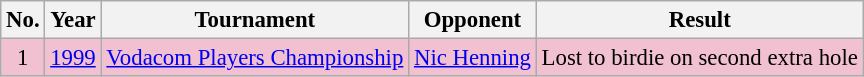<table class="wikitable" style="font-size:95%;">
<tr>
<th>No.</th>
<th>Year</th>
<th>Tournament</th>
<th>Opponent</th>
<th>Result</th>
</tr>
<tr style="background:#F2C1D1;">
<td align=center>1</td>
<td><a href='#'>1999</a></td>
<td><a href='#'>Vodacom Players Championship</a></td>
<td> <a href='#'>Nic Henning</a></td>
<td>Lost to birdie on second extra hole</td>
</tr>
</table>
